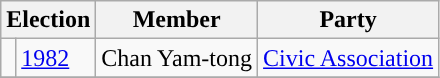<table class="wikitable">
<tr>
<th colspan="2">Election</th>
<th>Member</th>
<th>Party</th>
</tr>
<tr>
<td style="background-color:"></td>
<td><a href='#'>1982</a></td>
<td>Chan Yam-tong</td>
<td><a href='#'>Civic Association</a></td>
</tr>
<tr>
</tr>
</table>
